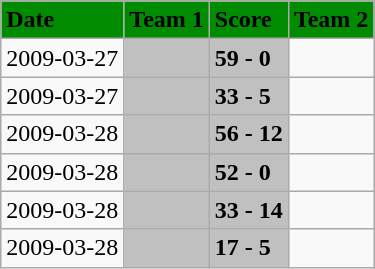<table class="wikitable">
<tr bgcolor="#008B00">
<td><strong>Date</strong></td>
<td><strong>Team 1</strong></td>
<td><strong>Score</strong></td>
<td><strong>Team 2</strong></td>
</tr>
<tr>
<td>2009-03-27</td>
<td bgcolor="silver"><strong></strong></td>
<td bgcolor="silver"><strong>59 - 0</strong></td>
<td></td>
</tr>
<tr>
<td>2009-03-27</td>
<td bgcolor="silver"><strong></strong></td>
<td bgcolor="silver"><strong>33 - 5</strong></td>
<td></td>
</tr>
<tr>
<td>2009-03-28</td>
<td bgcolor="silver"><strong></strong></td>
<td bgcolor="silver"><strong>56 - 12</strong></td>
<td></td>
</tr>
<tr>
<td>2009-03-28</td>
<td bgcolor="silver"><strong></strong></td>
<td bgcolor="silver"><strong>52 - 0</strong></td>
<td></td>
</tr>
<tr>
<td>2009-03-28</td>
<td bgcolor="silver"><strong></strong></td>
<td bgcolor="silver"><strong>33 - 14</strong></td>
<td></td>
</tr>
<tr>
<td>2009-03-28</td>
<td bgcolor="silver"><strong></strong></td>
<td bgcolor="silver"><strong>17 - 5</strong></td>
<td></td>
</tr>
</table>
